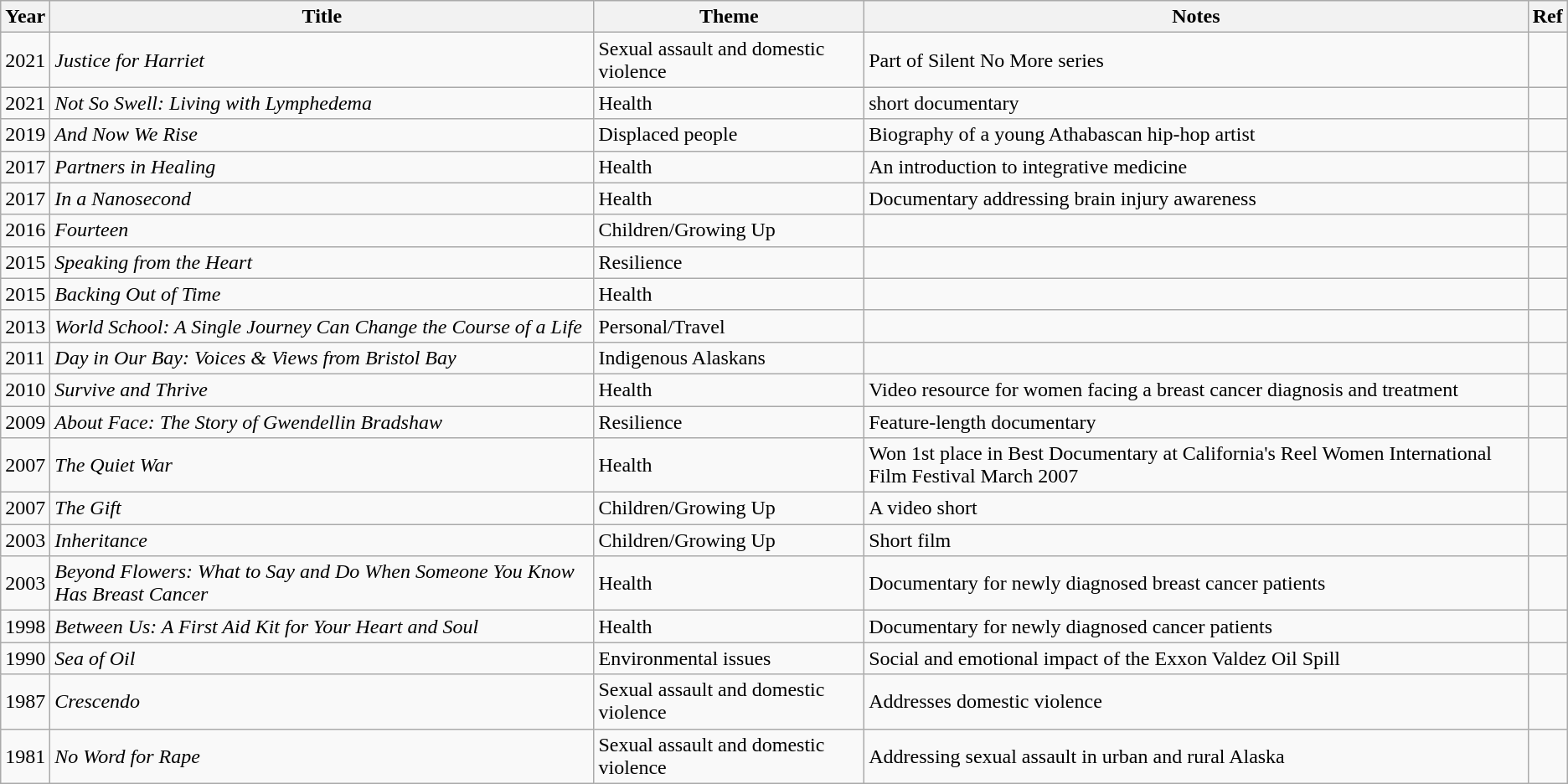<table class="wikitable sortable">
<tr>
<th>Year</th>
<th>Title</th>
<th>Theme</th>
<th>Notes</th>
<th>Ref</th>
</tr>
<tr>
<td>2021</td>
<td><em>Justice for Harriet</em></td>
<td>Sexual assault and domestic violence</td>
<td>Part of Silent No More series</td>
<td></td>
</tr>
<tr>
<td>2021</td>
<td><em>Not So Swell: Living with Lymphedema</em></td>
<td>Health</td>
<td>short documentary</td>
<td></td>
</tr>
<tr>
<td>2019</td>
<td><em>And Now We Rise</em></td>
<td>Displaced people</td>
<td>Biography of a young Athabascan hip-hop artist</td>
<td></td>
</tr>
<tr>
<td>2017</td>
<td><em>Partners in Healing</em></td>
<td>Health</td>
<td>An introduction to integrative medicine</td>
<td></td>
</tr>
<tr>
<td>2017</td>
<td><em>In a Nanosecond</em></td>
<td>Health</td>
<td>Documentary addressing brain injury awareness</td>
<td></td>
</tr>
<tr>
<td>2016</td>
<td><em>Fourteen</em></td>
<td>Children/Growing Up</td>
<td></td>
<td></td>
</tr>
<tr>
<td>2015</td>
<td><em>Speaking from the Heart</em></td>
<td>Resilience</td>
<td></td>
<td></td>
</tr>
<tr>
<td>2015</td>
<td><em>Backing Out of Time</em></td>
<td>Health</td>
<td></td>
<td></td>
</tr>
<tr>
<td>2013</td>
<td><em>World School: A Single Journey Can Change the Course of a Life</em></td>
<td>Personal/Travel</td>
<td></td>
<td></td>
</tr>
<tr>
<td>2011</td>
<td><em>Day in Our Bay: Voices & Views from Bristol Bay</em></td>
<td>Indigenous Alaskans</td>
<td></td>
<td></td>
</tr>
<tr>
<td>2010</td>
<td><em>Survive and Thrive</em></td>
<td>Health</td>
<td>Video resource for women facing a breast cancer diagnosis and treatment</td>
<td></td>
</tr>
<tr>
<td>2009</td>
<td><em>About Face: The Story of Gwendellin Bradshaw</em></td>
<td>Resilience</td>
<td>Feature-length documentary</td>
<td></td>
</tr>
<tr>
<td>2007</td>
<td><em>The Quiet War</em></td>
<td>Health</td>
<td>Won 1st place in Best Documentary at California's Reel Women International Film Festival March 2007</td>
<td></td>
</tr>
<tr>
<td>2007</td>
<td><em>The Gift</em></td>
<td>Children/Growing Up</td>
<td>A video short</td>
<td></td>
</tr>
<tr>
<td>2003</td>
<td><em>Inheritance</em></td>
<td>Children/Growing Up</td>
<td>Short film</td>
<td></td>
</tr>
<tr>
<td>2003</td>
<td><em>Beyond Flowers: What to Say and Do When Someone You Know Has Breast Cancer</em></td>
<td>Health</td>
<td>Documentary for newly diagnosed breast cancer patients</td>
<td></td>
</tr>
<tr>
<td>1998</td>
<td><em>Between Us:  A First Aid Kit for Your Heart and Soul</em></td>
<td>Health</td>
<td>Documentary for newly diagnosed cancer patients</td>
<td></td>
</tr>
<tr>
<td>1990</td>
<td><em>Sea of Oil</em></td>
<td>Environmental issues</td>
<td>Social and emotional impact of the Exxon Valdez Oil Spill</td>
<td></td>
</tr>
<tr>
<td>1987</td>
<td><em>Crescendo</em></td>
<td>Sexual assault and domestic violence</td>
<td>Addresses domestic violence</td>
<td></td>
</tr>
<tr>
<td>1981</td>
<td><em>No Word for Rape</em></td>
<td>Sexual assault and domestic violence</td>
<td>Addressing sexual assault in urban and rural Alaska</td>
<td></td>
</tr>
</table>
